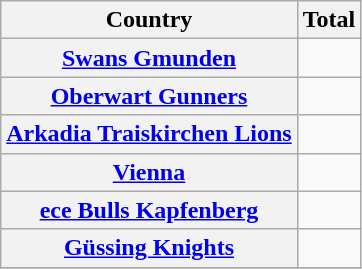<table class="sortable wikitable plainrowheaders">
<tr>
<th scope="col">Country</th>
<th scope="col">Total</th>
</tr>
<tr>
<th scope="row"><a href='#'>Swans Gmunden</a></th>
<td style="text-align:center;"></td>
</tr>
<tr>
<th scope="row"><a href='#'>Oberwart Gunners</a></th>
<td style="text-align:center;"></td>
</tr>
<tr>
<th scope="row"><a href='#'>Arkadia Traiskirchen Lions</a></th>
<td style="text-align:center;"></td>
</tr>
<tr>
<th scope="row"><a href='#'>Vienna</a></th>
<td style="text-align:center;"></td>
</tr>
<tr>
<th scope="row"><a href='#'>ece Bulls Kapfenberg</a></th>
<td style="text-align:center;"></td>
</tr>
<tr>
<th scope="row"><a href='#'>Güssing Knights</a></th>
<td style="text-align:center;"></td>
</tr>
<tr>
</tr>
</table>
